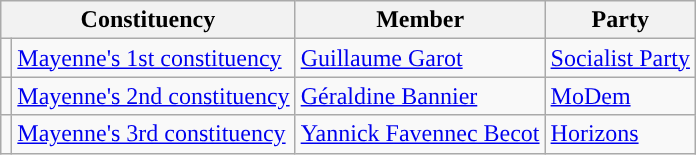<table class="wikitable">
<tr>
<th colspan="2">Constituency</th>
<th>Member</th>
<th>Party</th>
</tr>
<tr>
<td style="background-color: "></td>
<td><a href='#'>Mayenne's 1st constituency</a></td>
<td><a href='#'>Guillaume Garot</a></td>
<td><a href='#'>Socialist Party</a></td>
</tr>
<tr>
<td style="background-color: "></td>
<td><a href='#'>Mayenne's 2nd constituency</a></td>
<td><a href='#'>Géraldine Bannier</a></td>
<td><a href='#'>MoDem</a></td>
</tr>
<tr>
<td style="background-color: "></td>
<td><a href='#'>Mayenne's 3rd constituency</a></td>
<td><a href='#'>Yannick Favennec Becot</a></td>
<td><a href='#'>Horizons</a></td>
</tr>
</table>
